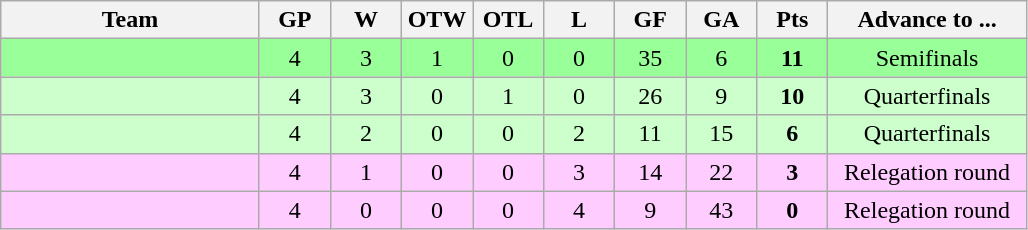<table class="wikitable" style="text-align:center;">
<tr>
<th width=165>Team</th>
<th width=40>GP</th>
<th width=40>W</th>
<th width=40>OTW</th>
<th width=40>OTL</th>
<th width=40>L</th>
<th width=40>GF</th>
<th width=40>GA</th>
<th width=40>Pts</th>
<th width=125>Advance to ...</th>
</tr>
<tr style="background:#99ff99;">
<td style="text-align:left;"></td>
<td>4</td>
<td>3</td>
<td>1</td>
<td>0</td>
<td>0</td>
<td>35</td>
<td>6</td>
<td><strong>11</strong></td>
<td>Semifinals</td>
</tr>
<tr style="background:#ccffcc;">
<td style="text-align:left;"></td>
<td>4</td>
<td>3</td>
<td>0</td>
<td>1</td>
<td>0</td>
<td>26</td>
<td>9</td>
<td><strong>10</strong></td>
<td>Quarterfinals</td>
</tr>
<tr style="background:#ccffcc;">
<td style="text-align:left;"></td>
<td>4</td>
<td>2</td>
<td>0</td>
<td>0</td>
<td>2</td>
<td>11</td>
<td>15</td>
<td><strong>6</strong></td>
<td>Quarterfinals</td>
</tr>
<tr style="background:#ffccff;">
<td style="text-align:left;"></td>
<td>4</td>
<td>1</td>
<td>0</td>
<td>0</td>
<td>3</td>
<td>14</td>
<td>22</td>
<td><strong>3</strong></td>
<td>Relegation round</td>
</tr>
<tr style="background:#ffccff;">
<td style="text-align:left;"></td>
<td>4</td>
<td>0</td>
<td>0</td>
<td>0</td>
<td>4</td>
<td>9</td>
<td>43</td>
<td><strong>0</strong></td>
<td>Relegation round</td>
</tr>
</table>
